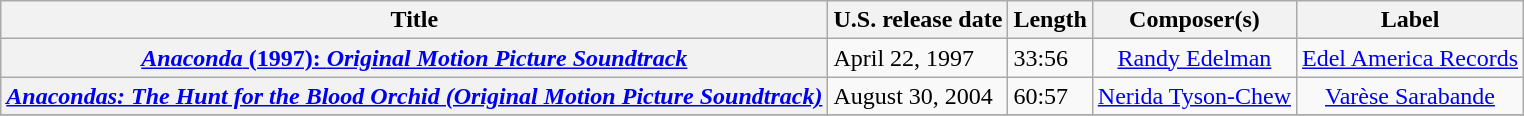<table class="wikitable plainrowheaders" style="text-align:center;">
<tr>
<th>Title</th>
<th>U.S. release date</th>
<th>Length</th>
<th>Composer(s)</th>
<th>Label</th>
</tr>
<tr>
<th scope="row"><a href='#'><em>Anaconda</em> (1997): <em>Original Motion Picture Soundtrack</em></a></th>
<td style="text-align:left">April 22, 1997</td>
<td style="text-align:left">33:56</td>
<td><a href='#'>Randy Edelman</a></td>
<td><a href='#'>Edel America Records</a></td>
</tr>
<tr>
<th scope="row"><em><a href='#'>Anacondas: The Hunt for the Blood Orchid (Original Motion Picture Soundtrack)</a></em></th>
<td style="text-align:left">August 30, 2004</td>
<td style="text-align:left">60:57</td>
<td><a href='#'>Nerida Tyson-Chew</a></td>
<td><a href='#'>Varèse Sarabande</a></td>
</tr>
<tr>
</tr>
</table>
